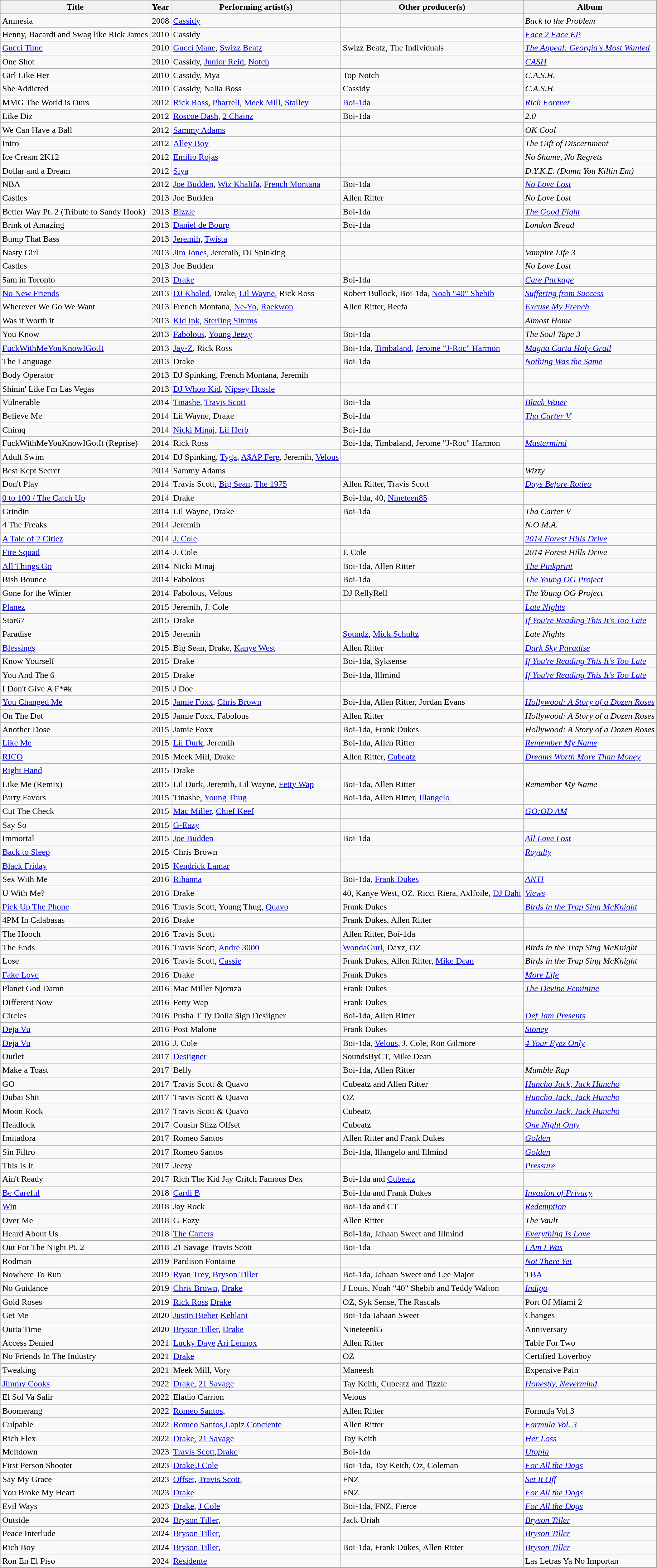<table class="wikitable sortable">
<tr>
<th>Title</th>
<th>Year</th>
<th>Performing artist(s)</th>
<th>Other producer(s)</th>
<th>Album</th>
</tr>
<tr>
<td>Amnesia</td>
<td>2008</td>
<td><a href='#'>Cassidy</a></td>
<td></td>
<td><em>Back to the Problem</em></td>
</tr>
<tr>
<td>Henny, Bacardi and Swag like Rick James</td>
<td>2010</td>
<td>Cassidy</td>
<td></td>
<td><em><a href='#'>Face 2 Face EP</a></em></td>
</tr>
<tr>
<td><a href='#'>Gucci Time</a></td>
<td>2010</td>
<td><a href='#'>Gucci Mane</a>, <a href='#'>Swizz Beatz</a></td>
<td>Swizz Beatz, The Individuals</td>
<td><em><a href='#'>The Appeal: Georgia's Most Wanted</a></em></td>
</tr>
<tr>
<td>One Shot</td>
<td>2010</td>
<td>Cassidy, <a href='#'>Junior Reid</a>, <a href='#'>Notch</a></td>
<td></td>
<td><a href='#'><em>CASH</em></a></td>
</tr>
<tr>
<td>Girl Like Her</td>
<td>2010</td>
<td>Cassidy, Mya</td>
<td>Top Notch</td>
<td><em>C.A.S.H.</em></td>
</tr>
<tr>
<td>She Addicted</td>
<td>2010</td>
<td>Cassidy, Nalia Boss</td>
<td>Cassidy</td>
<td><em>C.A.S.H.</em></td>
</tr>
<tr>
<td>MMG The World is Ours</td>
<td>2012</td>
<td><a href='#'>Rick Ross</a>, <a href='#'>Pharrell</a>, <a href='#'>Meek Mill</a>, <a href='#'>Stalley</a></td>
<td><a href='#'>Boi-1da</a></td>
<td><em><a href='#'>Rich Forever</a></em></td>
</tr>
<tr>
<td>Like Diz</td>
<td>2012</td>
<td><a href='#'>Roscoe Dash</a>, <a href='#'>2 Chainz</a></td>
<td>Boi-1da</td>
<td><em>2.0</em></td>
</tr>
<tr>
<td>We Can Have a Ball</td>
<td>2012</td>
<td><a href='#'>Sammy Adams</a></td>
<td></td>
<td><em>OK Cool</em></td>
</tr>
<tr>
<td>Intro</td>
<td>2012</td>
<td><a href='#'>Alley Boy</a></td>
<td></td>
<td><em>The Gift of Discernment</em></td>
</tr>
<tr>
<td>Ice Cream 2K12</td>
<td>2012</td>
<td><a href='#'>Emilio Rojas</a></td>
<td></td>
<td><em>No Shame, No Regrets</em></td>
</tr>
<tr>
<td>Dollar and a Dream</td>
<td>2012</td>
<td><a href='#'>Siya</a></td>
<td></td>
<td><em>D.Y.K.E. (Damn You Killin Em)</em></td>
</tr>
<tr>
<td>NBA</td>
<td>2012</td>
<td><a href='#'>Joe Budden</a>, <a href='#'>Wiz Khalifa</a>, <a href='#'>French Montana</a></td>
<td>Boi-1da</td>
<td><a href='#'><em>No Love Lost</em></a></td>
</tr>
<tr>
<td>Castles</td>
<td>2013</td>
<td>Joe Budden</td>
<td>Allen Ritter</td>
<td><em>No Love Lost</em></td>
</tr>
<tr>
<td>Better Way Pt. 2 (Tribute to Sandy Hook)</td>
<td>2013</td>
<td><a href='#'>Bizzle</a></td>
<td>Boi-1da</td>
<td><a href='#'><em>The Good Fight</em></a></td>
</tr>
<tr>
<td>Brink of Amazing</td>
<td>2013</td>
<td><a href='#'>Daniel de Bourg</a></td>
<td>Boi-1da</td>
<td><em>London Bread</em></td>
</tr>
<tr>
<td>Bump That Bass</td>
<td>2013</td>
<td><a href='#'>Jeremih</a>, <a href='#'>Twista</a></td>
<td></td>
<td></td>
</tr>
<tr>
<td>Nasty Girl</td>
<td>2013</td>
<td><a href='#'>Jim Jones</a>, Jeremih, DJ Spinking</td>
<td></td>
<td><em>Vampire Life 3</em></td>
</tr>
<tr>
<td>Castles</td>
<td>2013</td>
<td>Joe Budden</td>
<td></td>
<td><em>No Love Lost</em></td>
</tr>
<tr>
<td>5am in Toronto</td>
<td>2013</td>
<td><a href='#'>Drake</a></td>
<td>Boi-1da</td>
<td><a href='#'><em>Care Package</em></a></td>
</tr>
<tr>
<td><a href='#'>No New Friends</a></td>
<td>2013</td>
<td><a href='#'>DJ Khaled</a>, Drake, <a href='#'>Lil Wayne</a>, Rick Ross</td>
<td>Robert Bullock, Boi-1da, <a href='#'>Noah "40" Shebib</a></td>
<td><em><a href='#'>Suffering from Success</a></em></td>
</tr>
<tr>
<td>Wherever We Go We Want</td>
<td>2013</td>
<td>French Montana, <a href='#'>Ne-Yo</a>, <a href='#'>Raekwon</a></td>
<td>Allen Ritter, Reefa</td>
<td><a href='#'><em>Excuse My French</em></a></td>
</tr>
<tr>
<td>Was it Worth it</td>
<td>2013</td>
<td><a href='#'>Kid Ink</a>, <a href='#'>Sterling Simms</a></td>
<td></td>
<td><em>Almost Home</em></td>
</tr>
<tr>
<td>You Know</td>
<td>2013</td>
<td><a href='#'>Fabolous</a>, <a href='#'>Young Jeezy</a></td>
<td>Boi-1da</td>
<td><em>The Soul Tape 3</em></td>
</tr>
<tr>
<td><a href='#'>FuckWithMeYouKnowIGotIt</a></td>
<td>2013</td>
<td><a href='#'>Jay-Z</a>, Rick Ross</td>
<td>Boi-1da, <a href='#'>Timbaland</a>, <a href='#'>Jerome "J-Roc" Harmon</a></td>
<td><em><a href='#'>Magna Carta Holy Grail</a></em></td>
</tr>
<tr>
<td>The Language</td>
<td>2013</td>
<td>Drake</td>
<td>Boi-1da</td>
<td><em><a href='#'>Nothing Was the Same</a></em></td>
</tr>
<tr>
<td>Body Operator</td>
<td>2013</td>
<td>DJ Spinking, French Montana, Jeremih</td>
<td></td>
<td></td>
</tr>
<tr>
<td>Shinin' Like I'm Las Vegas</td>
<td>2013</td>
<td><a href='#'>DJ Whoo Kid</a>, <a href='#'>Nipsey Hussle</a></td>
<td></td>
<td></td>
</tr>
<tr>
<td>Vulnerable</td>
<td>2014</td>
<td><a href='#'>Tinashe</a>, <a href='#'>Travis Scott</a></td>
<td>Boi-1da</td>
<td><a href='#'><em>Black Water</em></a></td>
</tr>
<tr>
<td>Believe Me</td>
<td>2014</td>
<td>Lil Wayne, Drake</td>
<td>Boi-1da</td>
<td><em><a href='#'>Tha Carter V</a></em></td>
</tr>
<tr>
<td>Chiraq</td>
<td>2014</td>
<td><a href='#'>Nicki Minaj</a>, <a href='#'>Lil Herb</a></td>
<td>Boi-1da</td>
<td></td>
</tr>
<tr>
<td>FuckWithMeYouKnowIGotIt (Reprise)</td>
<td>2014</td>
<td>Rick Ross</td>
<td>Boi-1da, Timbaland, Jerome "J-Roc" Harmon</td>
<td><a href='#'><em>Mastermind</em></a></td>
</tr>
<tr>
<td>Adult Swim</td>
<td>2014</td>
<td>DJ Spinking, <a href='#'>Tyga</a>, <a href='#'>A$AP Ferg</a>, Jeremih, <a href='#'>Velous</a></td>
<td></td>
<td></td>
</tr>
<tr>
<td>Best Kept Secret</td>
<td>2014</td>
<td>Sammy Adams</td>
<td></td>
<td><em>Wizzy</em></td>
</tr>
<tr>
<td>Don't Play</td>
<td>2014</td>
<td>Travis Scott, <a href='#'>Big Sean</a>, <a href='#'>The 1975</a></td>
<td>Allen Ritter, Travis Scott</td>
<td><em><a href='#'>Days Before Rodeo</a></em></td>
</tr>
<tr>
<td><a href='#'>0 to 100 / The Catch Up</a></td>
<td>2014</td>
<td>Drake</td>
<td>Boi-1da, 40, <a href='#'>Nineteen85</a></td>
<td></td>
</tr>
<tr>
<td>Grindin</td>
<td>2014</td>
<td>Lil Wayne, Drake</td>
<td>Boi-1da</td>
<td><em>Tha Carter V</em></td>
</tr>
<tr>
<td>4 The Freaks</td>
<td>2014</td>
<td>Jeremih</td>
<td></td>
<td><em>N.O.M.A.</em></td>
</tr>
<tr>
<td><a href='#'>A Tale of 2 Citiez</a></td>
<td>2014</td>
<td><a href='#'>J. Cole</a></td>
<td></td>
<td><em><a href='#'>2014 Forest Hills Drive</a></em></td>
</tr>
<tr>
<td><a href='#'>Fire Squad</a></td>
<td>2014</td>
<td>J. Cole</td>
<td>J. Cole</td>
<td><em>2014 Forest Hills Drive</em></td>
</tr>
<tr>
<td><a href='#'>All Things Go</a></td>
<td>2014</td>
<td>Nicki Minaj</td>
<td>Boi-1da, Allen Ritter</td>
<td><em><a href='#'>The Pinkprint</a></em></td>
</tr>
<tr>
<td>Bish Bounce</td>
<td>2014</td>
<td>Fabolous</td>
<td>Boi-1da</td>
<td><em><a href='#'>The Young OG Project</a></em></td>
</tr>
<tr>
<td>Gone for the Winter</td>
<td>2014</td>
<td>Fabolous, Velous</td>
<td>DJ RellyRell</td>
<td><em>The Young OG Project</em></td>
</tr>
<tr>
<td><a href='#'>Planez</a></td>
<td>2015</td>
<td>Jeremih, J. Cole</td>
<td></td>
<td><em><a href='#'>Late Nights</a></em></td>
</tr>
<tr>
<td>Star67</td>
<td>2015</td>
<td>Drake</td>
<td></td>
<td><em><a href='#'>If You're Reading This It's Too Late</a></em></td>
</tr>
<tr>
<td>Paradise</td>
<td>2015</td>
<td>Jeremih</td>
<td><a href='#'>Soundz</a>, <a href='#'>Mick Schultz</a></td>
<td><em>Late Nights</em></td>
</tr>
<tr>
<td><a href='#'>Blessings</a></td>
<td>2015</td>
<td>Big Sean, Drake, <a href='#'>Kanye West</a></td>
<td>Allen Ritter</td>
<td><a href='#'><em>Dark Sky Paradise</em></a></td>
</tr>
<tr>
<td>Know Yourself</td>
<td>2015</td>
<td>Drake</td>
<td>Boi-1da, Syksense</td>
<td><em><a href='#'>If You're Reading This It's Too Late</a></em></td>
</tr>
<tr>
<td>You And The 6</td>
<td>2015</td>
<td>Drake</td>
<td>Boi-1da, Illmind</td>
<td><em><a href='#'>If You're Reading This It's Too Late</a></em></td>
</tr>
<tr>
<td>I Don't Give A F*#k</td>
<td>2015</td>
<td>J Doe</td>
<td></td>
<td></td>
</tr>
<tr>
<td><a href='#'>You Changed Me</a></td>
<td>2015</td>
<td><a href='#'>Jamie Foxx</a>, <a href='#'>Chris Brown</a></td>
<td>Boi-1da, Allen Ritter, Jordan Evans</td>
<td><em><a href='#'>Hollywood: A Story of a Dozen Roses</a></em></td>
</tr>
<tr>
<td>On The Dot</td>
<td>2015</td>
<td>Jamie Foxx, Fabolous</td>
<td>Allen Ritter</td>
<td><em>Hollywood: A Story of a Dozen Roses</em></td>
</tr>
<tr>
<td>Another Dose</td>
<td>2015</td>
<td>Jamie Foxx</td>
<td>Boi-1da, Frank Dukes</td>
<td><em>Hollywood: A Story of a Dozen Roses</em></td>
</tr>
<tr>
<td><a href='#'>Like Me</a></td>
<td>2015</td>
<td><a href='#'>Lil Durk</a>, Jeremih</td>
<td>Boi-1da, Allen Ritter</td>
<td><a href='#'><em>Remember My Name</em></a></td>
</tr>
<tr>
<td><a href='#'>RICO</a></td>
<td>2015</td>
<td>Meek Mill, Drake</td>
<td>Allen Ritter, <a href='#'>Cubeatz</a></td>
<td><em><a href='#'>Dreams Worth More Than Money</a></em></td>
</tr>
<tr>
<td><a href='#'>Right Hand</a></td>
<td>2015</td>
<td>Drake</td>
<td></td>
<td></td>
</tr>
<tr>
<td>Like Me (Remix)</td>
<td>2015</td>
<td>Lil Durk, Jeremih, Lil Wayne, <a href='#'>Fetty Wap</a></td>
<td>Boi-1da, Allen Ritter</td>
<td><em>Remember My Name</em></td>
</tr>
<tr>
<td>Party Favors</td>
<td>2015</td>
<td>Tinashe, <a href='#'>Young Thug</a></td>
<td>Boi-1da, Allen Ritter, <a href='#'>Illangelo</a></td>
<td></td>
</tr>
<tr>
<td>Cut The Check</td>
<td>2015</td>
<td><a href='#'>Mac Miller</a>, <a href='#'>Chief Keef</a></td>
<td></td>
<td><em><a href='#'>GO:OD AM</a></em></td>
</tr>
<tr>
<td>Say So</td>
<td>2015</td>
<td><a href='#'>G-Eazy</a></td>
<td></td>
<td></td>
</tr>
<tr>
<td>Immortal</td>
<td>2015</td>
<td><a href='#'>Joe Budden</a></td>
<td>Boi-1da</td>
<td><em><a href='#'>All Love Lost</a></em></td>
</tr>
<tr>
<td><a href='#'>Back to Sleep</a></td>
<td>2015</td>
<td>Chris Brown</td>
<td></td>
<td><a href='#'><em>Royalty</em></a></td>
</tr>
<tr>
<td><a href='#'>Black Friday</a></td>
<td>2015</td>
<td><a href='#'>Kendrick Lamar</a></td>
<td></td>
<td></td>
</tr>
<tr>
<td>Sex With Me</td>
<td>2016</td>
<td><a href='#'>Rihanna</a></td>
<td>Boi-1da, <a href='#'>Frank Dukes</a></td>
<td><a href='#'><em>ANTI</em></a></td>
</tr>
<tr>
<td>U With Me?</td>
<td>2016</td>
<td>Drake</td>
<td>40, Kanye West, OZ, Ricci Riera, Axlfoile, <a href='#'>DJ Dahi</a></td>
<td><a href='#'><em>Views</em></a></td>
</tr>
<tr>
<td><a href='#'>Pick Up The Phone</a></td>
<td>2016</td>
<td>Travis Scott, Young Thug, <a href='#'>Quavo</a></td>
<td>Frank Dukes</td>
<td><em><a href='#'>Birds in the Trap Sing McKnight</a></em></td>
</tr>
<tr>
<td>4PM In Calabasas</td>
<td>2016</td>
<td>Drake</td>
<td>Frank Dukes, Allen Ritter</td>
<td></td>
</tr>
<tr>
<td>The Hooch</td>
<td>2016</td>
<td>Travis Scott</td>
<td>Allen Ritter, Boi-1da</td>
<td></td>
</tr>
<tr>
<td>The Ends</td>
<td>2016</td>
<td>Travis Scott, <a href='#'>André 3000</a></td>
<td><a href='#'>WondaGurl</a>, Daxz, OZ</td>
<td><em>Birds in the Trap Sing McKnight</em></td>
</tr>
<tr>
<td>Lose</td>
<td>2016</td>
<td>Travis Scott, <a href='#'>Cassie</a></td>
<td>Frank Dukes, Allen Ritter, <a href='#'>Mike Dean</a></td>
<td><em>Birds in the Trap Sing McKnight</em></td>
</tr>
<tr>
<td><a href='#'>Fake Love</a></td>
<td>2016</td>
<td>Drake</td>
<td>Frank Dukes</td>
<td><em><a href='#'>More Life</a></em></td>
</tr>
<tr>
<td>Planet God Damn</td>
<td>2016</td>
<td>Mac Miller Njomza</td>
<td>Frank Dukes</td>
<td><em><a href='#'>The Devine Feminine</a></em></td>
</tr>
<tr>
<td>Different Now</td>
<td>2016</td>
<td>Fetty Wap</td>
<td>Frank Dukes</td>
<td></td>
</tr>
<tr>
<td>Circles</td>
<td>2016</td>
<td>Pusha T Ty Dolla $ign Desiigner</td>
<td>Boi-1da, Allen Ritter</td>
<td><em><a href='#'>Def Jam Presents</a></em></td>
</tr>
<tr>
<td><a href='#'>Deja Vu</a></td>
<td>2016</td>
<td>Post Malone</td>
<td>Frank Dukes</td>
<td><a href='#'><em>Stoney</em></a></td>
</tr>
<tr>
<td><a href='#'>Deja Vu</a></td>
<td>2016</td>
<td>J. Cole</td>
<td>Boi-1da, <a href='#'>Velous</a>, J. Cole, Ron Gilmore</td>
<td><em><a href='#'>4 Your Eyez Only</a></em></td>
</tr>
<tr>
<td>Outlet</td>
<td>2017</td>
<td><a href='#'>Desiigner</a></td>
<td>SoundsByCT, Mike Dean</td>
<td></td>
</tr>
<tr>
<td>Make a Toast</td>
<td>2017</td>
<td>Belly</td>
<td>Boi-1da, Allen Ritter</td>
<td><em>Mumble Rap</em></td>
</tr>
<tr>
<td>GO</td>
<td>2017</td>
<td>Travis Scott & Quavo</td>
<td>Cubeatz and Allen Ritter</td>
<td><em><a href='#'>Huncho Jack, Jack Huncho</a></em></td>
</tr>
<tr>
<td>Dubai Shit</td>
<td>2017</td>
<td>Travis Scott & Quavo</td>
<td>OZ</td>
<td><em><a href='#'>Huncho Jack, Jack Huncho</a></em></td>
</tr>
<tr>
<td>Moon Rock</td>
<td>2017</td>
<td>Travis Scott & Quavo</td>
<td>Cubeatz</td>
<td><em><a href='#'>Huncho Jack, Jack Huncho</a></em></td>
</tr>
<tr>
<td>Headlock</td>
<td>2017</td>
<td>Cousin Stizz Offset</td>
<td>Cubeatz</td>
<td><a href='#'><em>One Night Only</em></a></td>
</tr>
<tr>
<td>Imitadora</td>
<td>2017</td>
<td>Romeo Santos</td>
<td>Allen Ritter and Frank Dukes</td>
<td><a href='#'><em>Golden</em></a></td>
</tr>
<tr>
<td>Sin Filtro</td>
<td>2017</td>
<td>Romeo Santos</td>
<td>Boi-1da, Illangelo and Illmind</td>
<td><a href='#'><em>Golden</em></a></td>
</tr>
<tr>
<td>This Is It</td>
<td>2017</td>
<td>Jeezy</td>
<td></td>
<td><em><a href='#'>Pressure</a></em></td>
</tr>
<tr>
<td>Ain't Ready</td>
<td>2017</td>
<td>Rich The Kid Jay Critch Famous Dex</td>
<td>Boi-1da and <a href='#'>Cubeatz</a></td>
<td></td>
</tr>
<tr>
<td><a href='#'>Be Careful</a></td>
<td>2018</td>
<td><a href='#'>Cardi B</a></td>
<td>Boi-1da and Frank Dukes</td>
<td><a href='#'><em>Invasion of Privacy</em></a></td>
</tr>
<tr>
<td><a href='#'>Win</a></td>
<td>2018</td>
<td>Jay Rock</td>
<td>Boi-1da and CT</td>
<td><a href='#'><em>Redemption</em></a></td>
</tr>
<tr>
<td>Over Me</td>
<td>2018</td>
<td>G-Eazy</td>
<td>Allen Ritter</td>
<td><em>The Vault</em></td>
</tr>
<tr>
<td>Heard About Us</td>
<td>2018</td>
<td><a href='#'>The Carters</a></td>
<td>Boi-1da, Jahaan Sweet and Illmind</td>
<td><em><a href='#'>Everything Is Love</a></em></td>
</tr>
<tr>
<td>Out For The Night Pt. 2</td>
<td>2018</td>
<td>21 Savage Travis Scott</td>
<td>Boi-1da</td>
<td><em><a href='#'>I Am I Was</a></em></td>
</tr>
<tr>
<td>Rodman</td>
<td>2019</td>
<td>Pardison Fontaine</td>
<td></td>
<td><em><a href='#'>Not There Yet</a></em></td>
</tr>
<tr>
<td>Nowhere To Run</td>
<td>2019</td>
<td><a href='#'>Ryan Trey</a>, <a href='#'>Bryson Tiller</a></td>
<td>Boi-1da, Jahaan Sweet and Lee Major</td>
<td><a href='#'>TBA</a></td>
</tr>
<tr>
<td>No Guidance</td>
<td>2019</td>
<td><a href='#'>Chris Brown</a>, <a href='#'>Drake</a></td>
<td>J Louis, Noah "40" Shebib and Teddy Walton</td>
<td><a href='#'><em>Indigo</em></a></td>
</tr>
<tr>
<td>Gold Roses</td>
<td>2019</td>
<td><a href='#'>Rick Ross</a> <a href='#'>Drake</a></td>
<td>OZ, Syk Sense, The Rascals</td>
<td>Port Of Miami 2</td>
</tr>
<tr>
<td>Get Me</td>
<td>2020</td>
<td><a href='#'>Justin Bieber</a> <a href='#'>Kehlani</a></td>
<td>Boi-1da Jahaan Sweet</td>
<td>Changes</td>
</tr>
<tr>
<td>Outta Time</td>
<td>2020</td>
<td><a href='#'>Bryson Tiller</a>, <a href='#'>Drake</a></td>
<td>Nineteen85</td>
<td>Anniversary</td>
</tr>
<tr>
<td>Access Denied</td>
<td>2021</td>
<td><a href='#'>Lucky Daye</a> <a href='#'>Ari Lennox</a></td>
<td>Allen Ritter</td>
<td>Table For Two</td>
</tr>
<tr>
<td>No Friends In The Industry</td>
<td>2021</td>
<td><a href='#'>Drake</a></td>
<td>OZ</td>
<td>Certified Loverboy</td>
</tr>
<tr>
<td>Tweaking</td>
<td>2021</td>
<td>Meek Mill, Vory</td>
<td>Maneesh</td>
<td>Expensive Pain</td>
</tr>
<tr>
<td><a href='#'>Jimmy Cooks</a></td>
<td>2022</td>
<td><a href='#'>Drake</a>, <a href='#'>21 Savage</a></td>
<td>Tay Keith, Cubeatz and Tizzle</td>
<td><em><a href='#'>Honestly, Nevermind</a></em></td>
</tr>
<tr>
<td>El Sol Va Salir</td>
<td>2022</td>
<td>Eladio Carrion</td>
<td>Velous</td>
<td></td>
</tr>
<tr>
<td>Boomerang</td>
<td>2022</td>
<td><a href='#'>Romeo Santos</a>,</td>
<td>Allen Ritter</td>
<td>Formula Vol.3</td>
</tr>
<tr>
<td>Culpable</td>
<td>2022</td>
<td><a href='#'>Romeo Santos</a>,<a href='#'>Lapiz Conciente</a></td>
<td>Allen Ritter</td>
<td><em><a href='#'>Formula Vol. 3</a></em></td>
</tr>
<tr>
<td>Rich Flex</td>
<td>2022</td>
<td><a href='#'>Drake</a>, <a href='#'>21 Savage</a></td>
<td>Tay Keith</td>
<td><em><a href='#'>Her Loss</a></em></td>
</tr>
<tr>
<td>Meltdown</td>
<td>2023</td>
<td><a href='#'>Travis Scott</a>,<a href='#'>Drake</a></td>
<td>Boi-1da</td>
<td><em><a href='#'>Utopia</a></em></td>
</tr>
<tr>
<td>First Person Shooter</td>
<td>2023</td>
<td><a href='#'>Drake</a>,<a href='#'>J Cole</a></td>
<td>Boi-1da, Tay Keith, Oz, Coleman</td>
<td><em><a href='#'>For All the Dogs</a></em></td>
</tr>
<tr>
<td>Say My Grace</td>
<td>2023</td>
<td><a href='#'>Offset</a>, <a href='#'>Travis Scott</a>,</td>
<td>FNZ</td>
<td><em><a href='#'>Set It Off</a></em></td>
</tr>
<tr>
<td>You Broke My Heart</td>
<td>2023</td>
<td><a href='#'>Drake</a></td>
<td>FNZ</td>
<td><em><a href='#'>For All the Dogs</a></em></td>
</tr>
<tr>
<td>Evil Ways</td>
<td>2023</td>
<td><a href='#'>Drake</a>, <a href='#'>J Cole</a></td>
<td>Boi-1da, FNZ, Fierce</td>
<td><em><a href='#'>For All the Dogs</a></em></td>
</tr>
<tr>
<td>Outside</td>
<td>2024</td>
<td><a href='#'>Bryson Tiller</a>,</td>
<td>Jack Uriah</td>
<td><em><a href='#'>Bryson Tiller</a></em></td>
</tr>
<tr>
<td>Peace Interlude</td>
<td>2024</td>
<td><a href='#'>Bryson Tiller</a>,</td>
<td></td>
<td><em><a href='#'>Bryson Tiller</a></em></td>
</tr>
<tr>
<td>Rich Boy</td>
<td>2024</td>
<td><a href='#'>Bryson Tiller</a>,</td>
<td>Boi-1da, Frank Dukes, Allen Ritter</td>
<td><em><a href='#'>Bryson Tiller</a></em></td>
</tr>
<tr>
<td>Ron En El Piso</td>
<td>2024</td>
<td><a href='#'>Residente</a></td>
<td></td>
<td>Las Letras Ya No Importan</td>
</tr>
</table>
